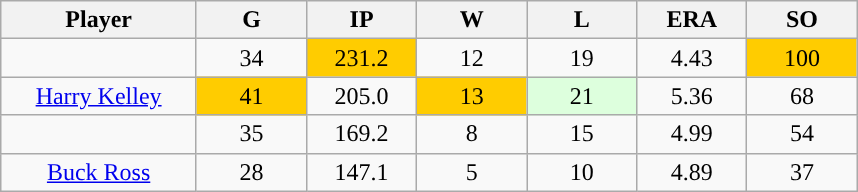<table class="wikitable sortable">
<tr>
<th bgcolor="#DDDDFF" width="16%">Player</th>
<th bgcolor="#DDDDFF" width="9%">G</th>
<th bgcolor="#DDDDFF" width="9%">IP</th>
<th bgcolor="#DDDDFF" width="9%">W</th>
<th bgcolor="#DDDDFF" width="9%">L</th>
<th bgcolor="#DDDDFF" width="9%">ERA</th>
<th bgcolor="#DDDDFF" width="9%">SO</th>
</tr>
<tr align="center">
<td></td>
<td>34</td>
<td style="background:#fc0;">231.2</td>
<td>12</td>
<td>19</td>
<td>4.43</td>
<td style="background:#fc0;">100</td>
</tr>
<tr align="center">
<td><a href='#'>Harry Kelley</a></td>
<td style="background:#fc0;">41</td>
<td>205.0</td>
<td style="background:#fc0;">13</td>
<td style="background:#DDFFDD;">21</td>
<td>5.36</td>
<td>68</td>
</tr>
<tr align=center>
<td></td>
<td>35</td>
<td>169.2</td>
<td>8</td>
<td>15</td>
<td>4.99</td>
<td>54</td>
</tr>
<tr align="center">
<td><a href='#'>Buck Ross</a></td>
<td>28</td>
<td>147.1</td>
<td>5</td>
<td>10</td>
<td>4.89</td>
<td>37</td>
</tr>
</table>
